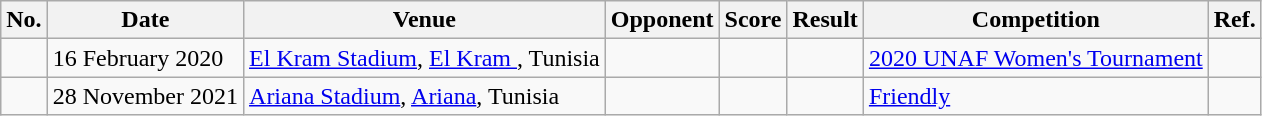<table class="wikitable">
<tr>
<th>No.</th>
<th>Date</th>
<th>Venue</th>
<th>Opponent</th>
<th>Score</th>
<th>Result</th>
<th>Competition</th>
<th>Ref.</th>
</tr>
<tr>
<td></td>
<td>16 February 2020</td>
<td><a href='#'>El Kram Stadium</a>, <a href='#'>El Kram </a>, Tunisia</td>
<td></td>
<td></td>
<td></td>
<td><a href='#'>2020 UNAF Women's Tournament</a></td>
<td></td>
</tr>
<tr>
<td></td>
<td>28 November 2021</td>
<td><a href='#'>Ariana Stadium</a>, <a href='#'>Ariana</a>, Tunisia</td>
<td></td>
<td></td>
<td></td>
<td><a href='#'>Friendly</a></td>
<td></td>
</tr>
</table>
